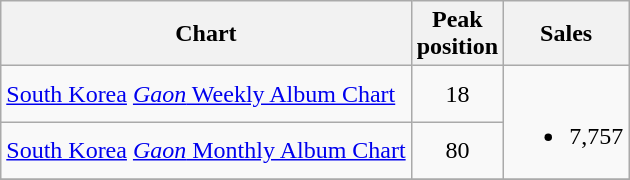<table class="wikitable sortable">
<tr>
<th>Chart</th>
<th>Peak<br>position</th>
<th>Sales</th>
</tr>
<tr>
<td><a href='#'>South Korea</a> <a href='#'><em>Gaon</em> Weekly Album Chart</a></td>
<td align="center">18</td>
<td rowspan="2"><br><ul><li>7,757</li></ul></td>
</tr>
<tr>
<td><a href='#'>South Korea</a> <a href='#'><em>Gaon</em> Monthly Album Chart</a></td>
<td align="center">80</td>
</tr>
<tr>
</tr>
</table>
